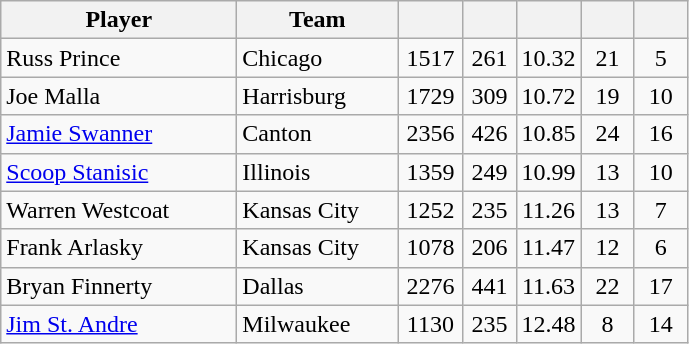<table class="wikitable" style="text-align:center">
<tr>
<th width=150>Player</th>
<th width=100>Team</th>
<th width=36></th>
<th width=28></th>
<th width=36></th>
<th width=28></th>
<th width=28></th>
</tr>
<tr align=center>
<td align=left>Russ Prince</td>
<td align=left>Chicago</td>
<td>1517</td>
<td>261</td>
<td>10.32</td>
<td>21</td>
<td>5</td>
</tr>
<tr align=center>
<td align=left>Joe Malla</td>
<td align=left>Harrisburg</td>
<td>1729</td>
<td>309</td>
<td>10.72</td>
<td>19</td>
<td>10</td>
</tr>
<tr align=center>
<td align=left><a href='#'>Jamie Swanner</a></td>
<td align=left>Canton</td>
<td>2356</td>
<td>426</td>
<td>10.85</td>
<td>24</td>
<td>16</td>
</tr>
<tr align=center>
<td align=left><a href='#'>Scoop Stanisic</a></td>
<td align=left>Illinois</td>
<td>1359</td>
<td>249</td>
<td>10.99</td>
<td>13</td>
<td>10</td>
</tr>
<tr align=center>
<td align=left>Warren Westcoat</td>
<td align=left>Kansas City</td>
<td>1252</td>
<td>235</td>
<td>11.26</td>
<td>13</td>
<td>7</td>
</tr>
<tr align=center>
<td align=left>Frank Arlasky</td>
<td align=left>Kansas City</td>
<td>1078</td>
<td>206</td>
<td>11.47</td>
<td>12</td>
<td>6</td>
</tr>
<tr align=center>
<td align=left>Bryan Finnerty</td>
<td align=left>Dallas</td>
<td>2276</td>
<td>441</td>
<td>11.63</td>
<td>22</td>
<td>17</td>
</tr>
<tr align=center>
<td align=left><a href='#'>Jim St. Andre</a></td>
<td align=left>Milwaukee</td>
<td>1130</td>
<td>235</td>
<td>12.48</td>
<td>8</td>
<td>14</td>
</tr>
</table>
